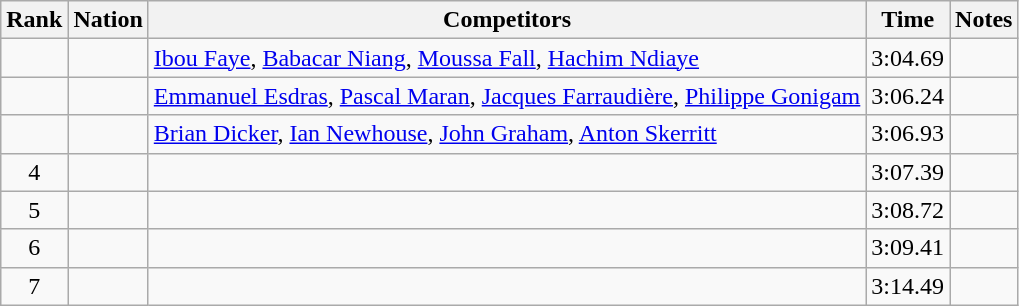<table class="wikitable sortable" style="text-align:center">
<tr>
<th>Rank</th>
<th>Nation</th>
<th>Competitors</th>
<th>Time</th>
<th>Notes</th>
</tr>
<tr>
<td></td>
<td align=left></td>
<td align=left><a href='#'>Ibou Faye</a>, <a href='#'>Babacar Niang</a>, <a href='#'>Moussa Fall</a>, <a href='#'>Hachim Ndiaye</a></td>
<td>3:04.69</td>
<td></td>
</tr>
<tr>
<td></td>
<td align=left></td>
<td align=left><a href='#'>Emmanuel Esdras</a>, <a href='#'>Pascal Maran</a>, <a href='#'>Jacques Farraudière</a>, <a href='#'>Philippe Gonigam</a></td>
<td>3:06.24</td>
<td></td>
</tr>
<tr>
<td></td>
<td align=left></td>
<td align=left><a href='#'>Brian Dicker</a>, <a href='#'>Ian Newhouse</a>, <a href='#'>John Graham</a>, <a href='#'>Anton Skerritt</a></td>
<td>3:06.93</td>
<td></td>
</tr>
<tr>
<td>4</td>
<td align=left></td>
<td align=left></td>
<td>3:07.39</td>
<td></td>
</tr>
<tr>
<td>5</td>
<td align=left></td>
<td align=left></td>
<td>3:08.72</td>
<td></td>
</tr>
<tr>
<td>6</td>
<td align=left></td>
<td align=left></td>
<td>3:09.41</td>
<td></td>
</tr>
<tr>
<td>7</td>
<td align=left></td>
<td align=left></td>
<td>3:14.49</td>
<td></td>
</tr>
</table>
